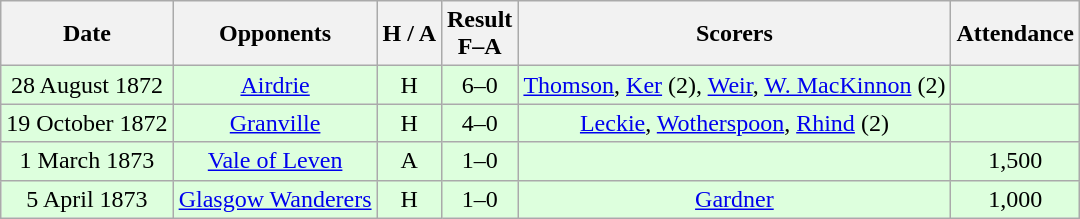<table class="wikitable" style="text-align:center">
<tr>
<th>Date</th>
<th>Opponents</th>
<th>H / A</th>
<th>Result<br>F–A</th>
<th>Scorers</th>
<th>Attendance</th>
</tr>
<tr bgcolor=#ddffdd>
<td>28 August 1872</td>
<td><a href='#'>Airdrie</a></td>
<td>H</td>
<td>6–0</td>
<td><a href='#'>Thomson</a>, <a href='#'>Ker</a> (2), <a href='#'>Weir</a>, <a href='#'>W. MacKinnon</a> (2)</td>
<td></td>
</tr>
<tr bgcolor=#ddffdd>
<td>19 October 1872</td>
<td><a href='#'>Granville</a></td>
<td>H</td>
<td>4–0</td>
<td><a href='#'>Leckie</a>, <a href='#'>Wotherspoon</a>, <a href='#'>Rhind</a> (2)</td>
<td></td>
</tr>
<tr bgcolor=#ddffdd>
<td>1 March 1873</td>
<td><a href='#'>Vale of Leven</a></td>
<td>A</td>
<td>1–0</td>
<td></td>
<td>1,500</td>
</tr>
<tr bgcolor=#ddffdd>
<td>5 April 1873</td>
<td><a href='#'>Glasgow Wanderers</a></td>
<td>H</td>
<td>1–0</td>
<td><a href='#'>Gardner</a></td>
<td>1,000</td>
</tr>
</table>
